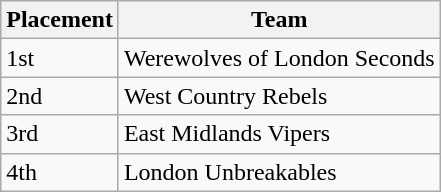<table class="wikitable">
<tr>
<th>Placement</th>
<th>Team</th>
</tr>
<tr>
<td>1st</td>
<td>Werewolves of London Seconds</td>
</tr>
<tr>
<td>2nd</td>
<td>West Country Rebels</td>
</tr>
<tr>
<td>3rd</td>
<td>East Midlands Vipers</td>
</tr>
<tr>
<td>4th</td>
<td>London Unbreakables</td>
</tr>
</table>
